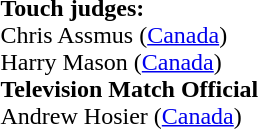<table style="width:100%">
<tr>
<td><br><strong>Touch judges:</strong>
<br> Chris Assmus (<a href='#'>Canada</a>)
<br> Harry Mason (<a href='#'>Canada</a>)
<br><strong>Television Match Official</strong>
<br>Andrew Hosier (<a href='#'>Canada</a>)</td>
</tr>
</table>
